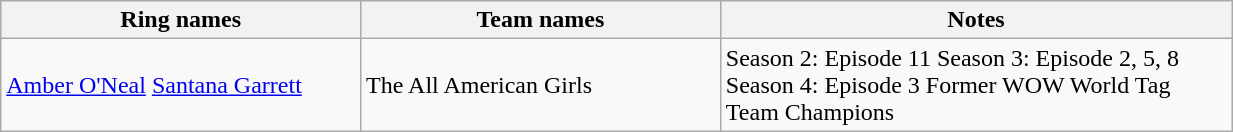<table class="wikitable sortable" style="width:65%;">
<tr>
<th width=19%>Ring names</th>
<th width=19%>Team names</th>
<th width=27%>Notes</th>
</tr>
<tr>
<td><a href='#'>Amber O'Neal</a>  <a href='#'>Santana Garrett</a></td>
<td>The All American Girls</td>
<td>Season 2: Episode 11  Season 3: Episode 2, 5, 8  Season 4: Episode 3  Former WOW World Tag Team Champions</td>
</tr>
</table>
